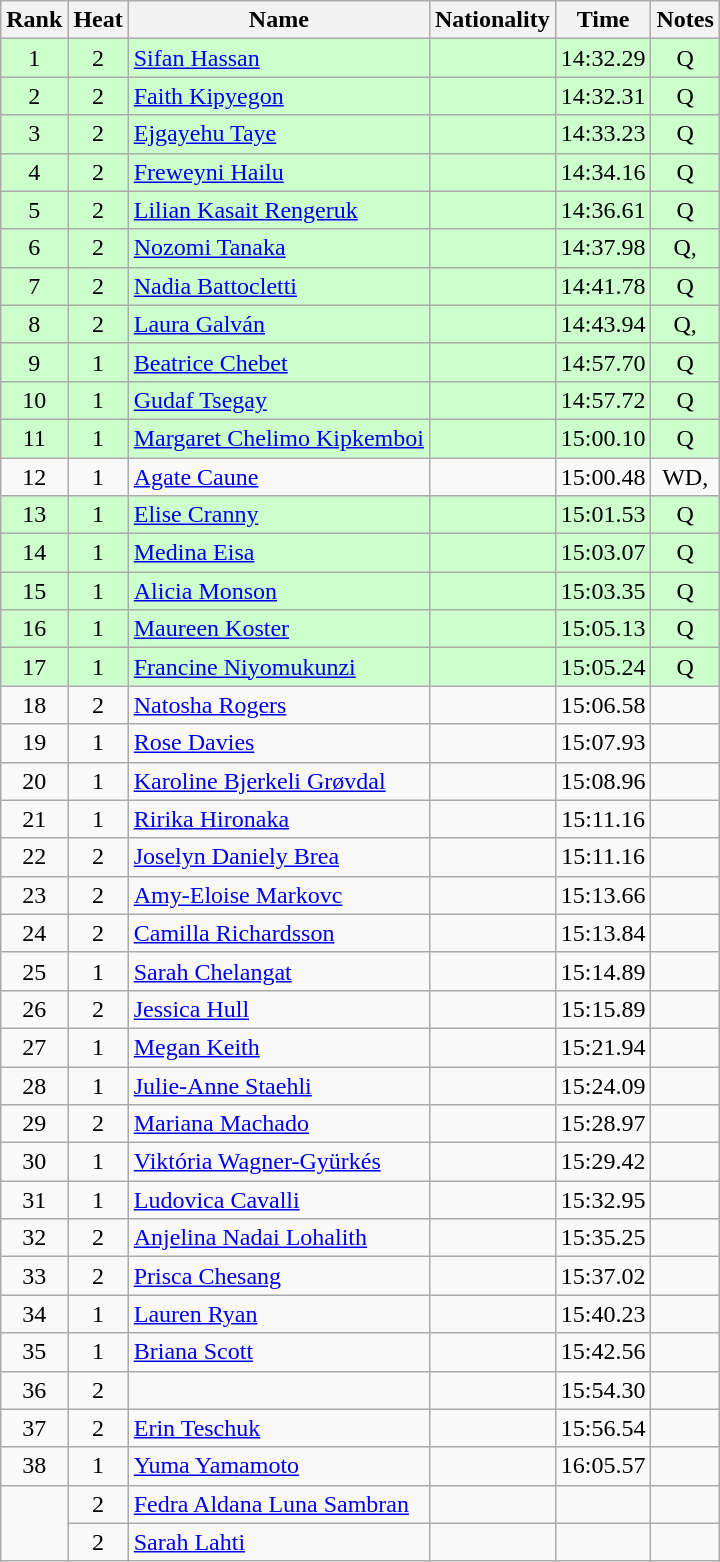<table class="wikitable sortable" style="text-align:center">
<tr>
<th>Rank</th>
<th>Heat</th>
<th>Name</th>
<th>Nationality</th>
<th>Time</th>
<th>Notes</th>
</tr>
<tr bgcolor=ccffcc>
<td>1</td>
<td>2</td>
<td align="left"><a href='#'>Sifan Hassan</a></td>
<td align="left"></td>
<td>14:32.29</td>
<td>Q</td>
</tr>
<tr bgcolor=ccffcc>
<td>2</td>
<td>2</td>
<td align="left"><a href='#'>Faith Kipyegon</a></td>
<td align="left"></td>
<td>14:32.31</td>
<td>Q</td>
</tr>
<tr bgcolor=ccffcc>
<td>3</td>
<td>2</td>
<td align="left"><a href='#'>Ejgayehu Taye</a></td>
<td align="left"></td>
<td>14:33.23</td>
<td>Q</td>
</tr>
<tr bgcolor=ccffcc>
<td>4</td>
<td>2</td>
<td align=left><a href='#'>Freweyni Hailu</a></td>
<td align="left"></td>
<td>14:34.16</td>
<td>Q</td>
</tr>
<tr bgcolor=ccffcc>
<td>5</td>
<td>2</td>
<td align="left"><a href='#'>Lilian Kasait Rengeruk</a></td>
<td align="left"></td>
<td>14:36.61</td>
<td>Q</td>
</tr>
<tr bgcolor=ccffcc>
<td>6</td>
<td>2</td>
<td align="left"><a href='#'>Nozomi Tanaka</a></td>
<td align="left"></td>
<td>14:37.98</td>
<td>Q, </td>
</tr>
<tr bgcolor=ccffcc>
<td>7</td>
<td>2</td>
<td align="left"><a href='#'>Nadia Battocletti</a></td>
<td align="left"></td>
<td>14:41.78</td>
<td>Q</td>
</tr>
<tr bgcolor=ccffcc>
<td>8</td>
<td>2</td>
<td align=left><a href='#'>Laura Galván</a></td>
<td align="left"></td>
<td>14:43.94</td>
<td>Q, </td>
</tr>
<tr bgcolor=ccffcc>
<td>9</td>
<td>1</td>
<td align="left"><a href='#'>Beatrice Chebet</a></td>
<td align="left"></td>
<td>14:57.70</td>
<td>Q</td>
</tr>
<tr bgcolor=ccffcc>
<td>10</td>
<td>1</td>
<td align="left"><a href='#'>Gudaf Tsegay</a></td>
<td align="left"></td>
<td>14:57.72</td>
<td>Q</td>
</tr>
<tr bgcolor=ccffcc>
<td>11</td>
<td>1</td>
<td align="left"><a href='#'>Margaret Chelimo Kipkemboi</a></td>
<td align="left"></td>
<td>15:00.10</td>
<td>Q</td>
</tr>
<tr>
<td>12</td>
<td>1</td>
<td align=left><a href='#'>Agate Caune</a></td>
<td align="left"></td>
<td>15:00.48</td>
<td>WD, </td>
</tr>
<tr bgcolor=ccffcc>
<td>13</td>
<td>1</td>
<td align="left"><a href='#'>Elise Cranny</a></td>
<td align="left"></td>
<td>15:01.53</td>
<td>Q</td>
</tr>
<tr bgcolor=ccffcc>
<td>14</td>
<td>1</td>
<td align="left"><a href='#'>Medina Eisa</a></td>
<td align="left"></td>
<td>15:03.07</td>
<td>Q</td>
</tr>
<tr bgcolor=ccffcc>
<td>15</td>
<td>1</td>
<td align="left"><a href='#'>Alicia Monson</a></td>
<td align="left"></td>
<td>15:03.35</td>
<td>Q</td>
</tr>
<tr bgcolor=ccffcc>
<td>16</td>
<td>1</td>
<td align="left"><a href='#'>Maureen Koster</a></td>
<td align="left"></td>
<td>15:05.13</td>
<td>Q</td>
</tr>
<tr bgcolor=ccffcc>
<td>17</td>
<td>1</td>
<td align="left"><a href='#'>Francine Niyomukunzi</a></td>
<td align="left"></td>
<td>15:05.24</td>
<td>Q</td>
</tr>
<tr>
<td>18</td>
<td>2</td>
<td align="left"><a href='#'>Natosha Rogers</a></td>
<td align="left"></td>
<td>15:06.58</td>
<td></td>
</tr>
<tr>
<td>19</td>
<td>1</td>
<td align="left"><a href='#'>Rose Davies</a></td>
<td align="left"></td>
<td>15:07.93</td>
<td></td>
</tr>
<tr>
<td>20</td>
<td>1</td>
<td align="left"><a href='#'>Karoline Bjerkeli Grøvdal</a></td>
<td align="left"></td>
<td>15:08.96</td>
<td></td>
</tr>
<tr>
<td>21</td>
<td>1</td>
<td align="left"><a href='#'>Ririka Hironaka</a></td>
<td align="left"></td>
<td>15:11.16</td>
<td></td>
</tr>
<tr>
<td>22</td>
<td>2</td>
<td align="left"><a href='#'>Joselyn Daniely Brea</a></td>
<td align="left"></td>
<td>15:11.16</td>
<td></td>
</tr>
<tr>
<td>23</td>
<td>2</td>
<td align="left"><a href='#'>Amy-Eloise Markovc</a></td>
<td align="left"></td>
<td>15:13.66</td>
<td></td>
</tr>
<tr>
<td>24</td>
<td>2</td>
<td align="left"><a href='#'>Camilla Richardsson</a></td>
<td align="left"></td>
<td>15:13.84</td>
<td></td>
</tr>
<tr>
<td>25</td>
<td>1</td>
<td align=left><a href='#'>Sarah Chelangat</a></td>
<td align="left"></td>
<td>15:14.89</td>
<td></td>
</tr>
<tr>
<td>26</td>
<td>2</td>
<td align="left"><a href='#'>Jessica Hull</a></td>
<td align="left"></td>
<td>15:15.89</td>
<td></td>
</tr>
<tr>
<td>27</td>
<td>1</td>
<td align="left"><a href='#'>Megan Keith</a></td>
<td align="left"></td>
<td>15:21.94</td>
<td></td>
</tr>
<tr>
<td>28</td>
<td>1</td>
<td align="left"><a href='#'>Julie-Anne Staehli</a></td>
<td align="left"></td>
<td>15:24.09</td>
<td></td>
</tr>
<tr>
<td>29</td>
<td>2</td>
<td align=left><a href='#'>Mariana Machado</a></td>
<td align="left"></td>
<td>15:28.97</td>
<td></td>
</tr>
<tr>
<td>30</td>
<td>1</td>
<td align="left"><a href='#'>Viktória Wagner-Gyürkés</a></td>
<td align="left"></td>
<td>15:29.42</td>
<td></td>
</tr>
<tr>
<td>31</td>
<td>1</td>
<td align="left"><a href='#'>Ludovica Cavalli</a></td>
<td align="left"></td>
<td>15:32.95</td>
<td></td>
</tr>
<tr>
<td>32</td>
<td>2</td>
<td align=left><a href='#'>Anjelina Nadai Lohalith</a></td>
<td align="left"></td>
<td>15:35.25</td>
<td></td>
</tr>
<tr>
<td>33</td>
<td>2</td>
<td align="left"><a href='#'>Prisca Chesang</a></td>
<td align="left"></td>
<td>15:37.02</td>
<td></td>
</tr>
<tr>
<td>34</td>
<td>1</td>
<td align="left"><a href='#'>Lauren Ryan</a></td>
<td align="left"></td>
<td>15:40.23</td>
<td></td>
</tr>
<tr>
<td>35</td>
<td>1</td>
<td align=left><a href='#'>Briana Scott</a></td>
<td align="left"></td>
<td>15:42.56</td>
<td></td>
</tr>
<tr>
<td>36</td>
<td>2</td>
<td align="left"></td>
<td align="left"></td>
<td>15:54.30</td>
<td></td>
</tr>
<tr>
<td>37</td>
<td>2</td>
<td align="left"><a href='#'>Erin Teschuk</a></td>
<td align="left"></td>
<td>15:56.54</td>
<td></td>
</tr>
<tr>
<td>38</td>
<td>1</td>
<td align="left"><a href='#'>Yuma Yamamoto</a></td>
<td align="left"></td>
<td>16:05.57</td>
<td></td>
</tr>
<tr>
<td rowspan=2></td>
<td>2</td>
<td align=left><a href='#'>Fedra Aldana Luna Sambran</a></td>
<td align="left"></td>
<td></td>
<td></td>
</tr>
<tr>
<td>2</td>
<td align="left"><a href='#'>Sarah Lahti</a></td>
<td align="left"></td>
<td></td>
<td></td>
</tr>
</table>
